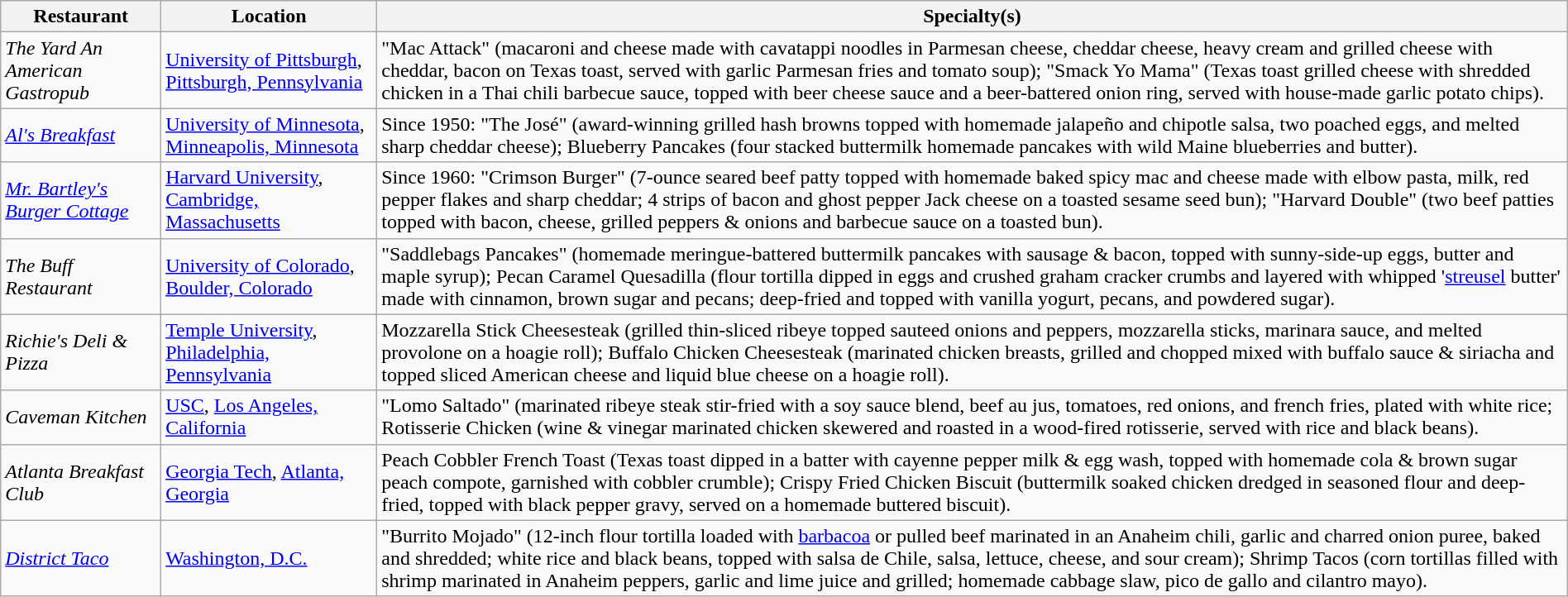<table class="wikitable" style="width:100%;">
<tr>
<th>Restaurant</th>
<th>Location</th>
<th>Specialty(s)</th>
</tr>
<tr>
<td><em>The Yard An American Gastropub</em></td>
<td><a href='#'>University of Pittsburgh</a>, <a href='#'>Pittsburgh, Pennsylvania</a></td>
<td>"Mac Attack" (macaroni and cheese made with cavatappi noodles in Parmesan cheese, cheddar cheese, heavy cream and grilled cheese with cheddar, bacon on Texas toast, served with garlic Parmesan fries and tomato soup); "Smack Yo Mama" (Texas toast grilled cheese with shredded chicken in a Thai chili barbecue sauce, topped with beer cheese sauce and a beer-battered onion ring, served with house-made garlic potato chips).</td>
</tr>
<tr>
<td><em><a href='#'>Al's Breakfast</a></em></td>
<td><a href='#'>University of Minnesota</a>, <a href='#'>Minneapolis, Minnesota</a></td>
<td>Since 1950: "The José" (award-winning grilled hash browns topped with homemade jalapeño and chipotle salsa, two poached eggs, and melted sharp cheddar cheese); Blueberry Pancakes (four stacked buttermilk homemade pancakes with wild Maine blueberries and butter).</td>
</tr>
<tr>
<td><em><a href='#'>Mr. Bartley's Burger Cottage</a></em></td>
<td><a href='#'>Harvard University</a>, <a href='#'>Cambridge, Massachusetts</a></td>
<td>Since 1960: "Crimson Burger" (7-ounce seared beef patty topped with homemade baked spicy mac and cheese made with elbow pasta, milk, red pepper flakes and sharp cheddar; 4 strips of bacon and ghost pepper Jack cheese on a toasted sesame seed bun); "Harvard Double" (two beef patties topped with bacon, cheese, grilled peppers & onions and barbecue sauce on a toasted bun).</td>
</tr>
<tr>
<td><em>The Buff Restaurant</em></td>
<td><a href='#'>University of Colorado</a>, <a href='#'>Boulder, Colorado</a></td>
<td>"Saddlebags Pancakes" (homemade meringue-battered buttermilk pancakes with sausage & bacon, topped with sunny-side-up eggs, butter and maple syrup); Pecan Caramel Quesadilla (flour tortilla dipped in eggs and crushed graham cracker crumbs and layered with whipped '<a href='#'>streusel</a> butter' made with cinnamon, brown sugar and pecans; deep-fried and topped with vanilla yogurt, pecans, and powdered sugar).</td>
</tr>
<tr>
<td><em>Richie's Deli & Pizza</em></td>
<td><a href='#'>Temple University</a>, <a href='#'>Philadelphia, Pennsylvania</a></td>
<td>Mozzarella Stick Cheesesteak (grilled thin-sliced ribeye topped sauteed onions and peppers, mozzarella sticks, marinara sauce, and melted provolone on a hoagie roll); Buffalo Chicken Cheesesteak (marinated chicken breasts, grilled and chopped mixed with buffalo sauce & siriacha and topped sliced American cheese and liquid blue cheese on a hoagie roll).</td>
</tr>
<tr>
<td><em>Caveman Kitchen</em></td>
<td><a href='#'>USC</a>, <a href='#'>Los Angeles, California</a></td>
<td>"Lomo Saltado" (marinated ribeye steak stir-fried with a soy sauce blend, beef au jus, tomatoes, red onions, and french fries, plated with white rice; Rotisserie Chicken (wine & vinegar marinated chicken skewered and roasted in a wood-fired rotisserie, served with rice and black beans).</td>
</tr>
<tr>
<td><em>Atlanta Breakfast Club</em></td>
<td><a href='#'>Georgia Tech</a>, <a href='#'>Atlanta, Georgia</a></td>
<td>Peach Cobbler French Toast (Texas toast dipped in a batter with cayenne pepper milk & egg wash, topped with homemade cola & brown sugar peach compote, garnished with cobbler crumble); Crispy Fried Chicken Biscuit (buttermilk soaked chicken dredged in seasoned flour and deep-fried, topped with black pepper gravy, served on a homemade buttered biscuit).</td>
</tr>
<tr>
<td><em><a href='#'>District Taco</a></em></td>
<td><a href='#'>Washington, D.C.</a></td>
<td>"Burrito Mojado" (12-inch flour tortilla loaded with <a href='#'>barbacoa</a> or pulled beef marinated in an Anaheim chili, garlic and charred onion puree, baked and shredded; white rice and black beans, topped with salsa de Chile, salsa, lettuce, cheese, and sour cream); Shrimp Tacos (corn tortillas filled with shrimp marinated in Anaheim peppers, garlic and lime juice and grilled; homemade cabbage slaw, pico de gallo and cilantro mayo).</td>
</tr>
</table>
